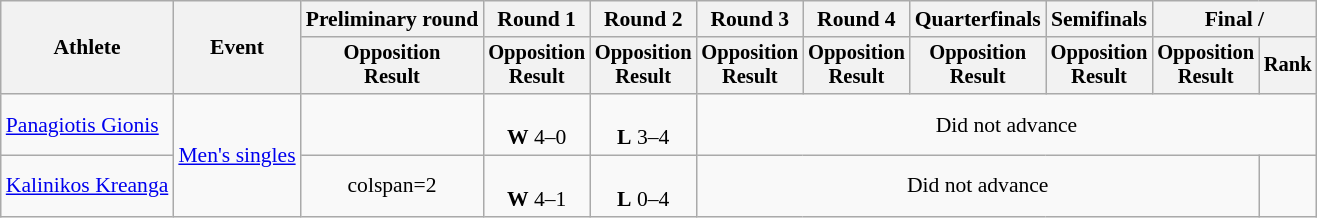<table class="wikitable" style="font-size:90%">
<tr>
<th rowspan="2">Athlete</th>
<th rowspan="2">Event</th>
<th>Preliminary round</th>
<th>Round 1</th>
<th>Round 2</th>
<th>Round 3</th>
<th>Round 4</th>
<th>Quarterfinals</th>
<th>Semifinals</th>
<th colspan=2>Final / </th>
</tr>
<tr style="font-size:95%">
<th>Opposition<br>Result</th>
<th>Opposition<br>Result</th>
<th>Opposition<br>Result</th>
<th>Opposition<br>Result</th>
<th>Opposition<br>Result</th>
<th>Opposition<br>Result</th>
<th>Opposition<br>Result</th>
<th>Opposition<br>Result</th>
<th>Rank</th>
</tr>
<tr align=center>
<td align=left><a href='#'>Panagiotis Gionis</a></td>
<td align=left rowspan=2><a href='#'>Men's singles</a></td>
<td></td>
<td><br><strong>W</strong> 4–0</td>
<td><br><strong>L</strong> 3–4</td>
<td colspan=6>Did not advance</td>
</tr>
<tr align=center>
<td align=left><a href='#'>Kalinikos Kreanga</a></td>
<td>colspan=2 </td>
<td><br><strong>W</strong> 4–1</td>
<td><br><strong>L</strong> 0–4</td>
<td colspan=5>Did not advance</td>
</tr>
</table>
